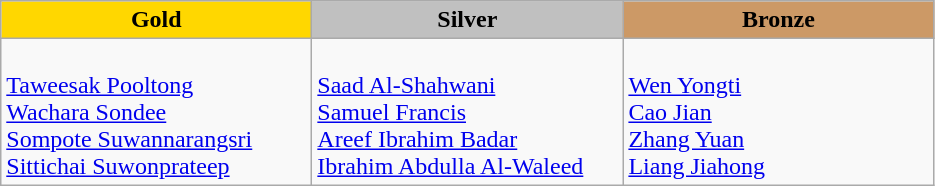<table class="wikitable" style="text-align:left">
<tr align="center">
<td width=200 bgcolor=gold><strong>Gold</strong></td>
<td width=200 bgcolor=silver><strong>Silver</strong></td>
<td width=200 bgcolor=CC9966><strong>Bronze</strong></td>
</tr>
<tr>
<td valign=top><em></em><br><a href='#'>Taweesak Pooltong</a><br><a href='#'>Wachara Sondee</a><br><a href='#'>Sompote Suwannarangsri</a><br><a href='#'>Sittichai Suwonprateep</a></td>
<td valign=top><em></em><br><a href='#'>Saad Al-Shahwani</a><br><a href='#'>Samuel Francis</a><br><a href='#'>Areef Ibrahim Badar</a><br><a href='#'>Ibrahim Abdulla Al-Waleed</a></td>
<td valign=top><em></em><br><a href='#'>Wen Yongti</a><br><a href='#'>Cao Jian</a><br><a href='#'>Zhang Yuan</a><br><a href='#'>Liang Jiahong</a></td>
</tr>
</table>
